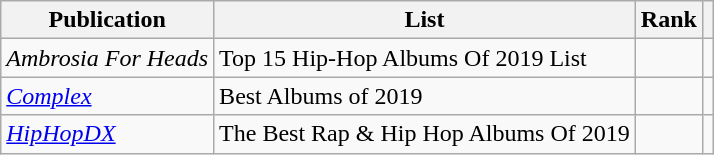<table class="sortable wikitable">
<tr>
<th>Publication</th>
<th>List</th>
<th>Rank</th>
<th class="unsortable"></th>
</tr>
<tr>
<td><em>Ambrosia For Heads</em></td>
<td>Top 15 Hip-Hop Albums Of 2019 List</td>
<td></td>
<td></td>
</tr>
<tr>
<td><em><a href='#'>Complex</a></em></td>
<td>Best Albums of 2019</td>
<td></td>
<td></td>
</tr>
<tr>
<td><em><a href='#'>HipHopDX</a></em></td>
<td>The Best Rap & Hip Hop Albums Of 2019</td>
<td></td>
<td></td>
</tr>
</table>
